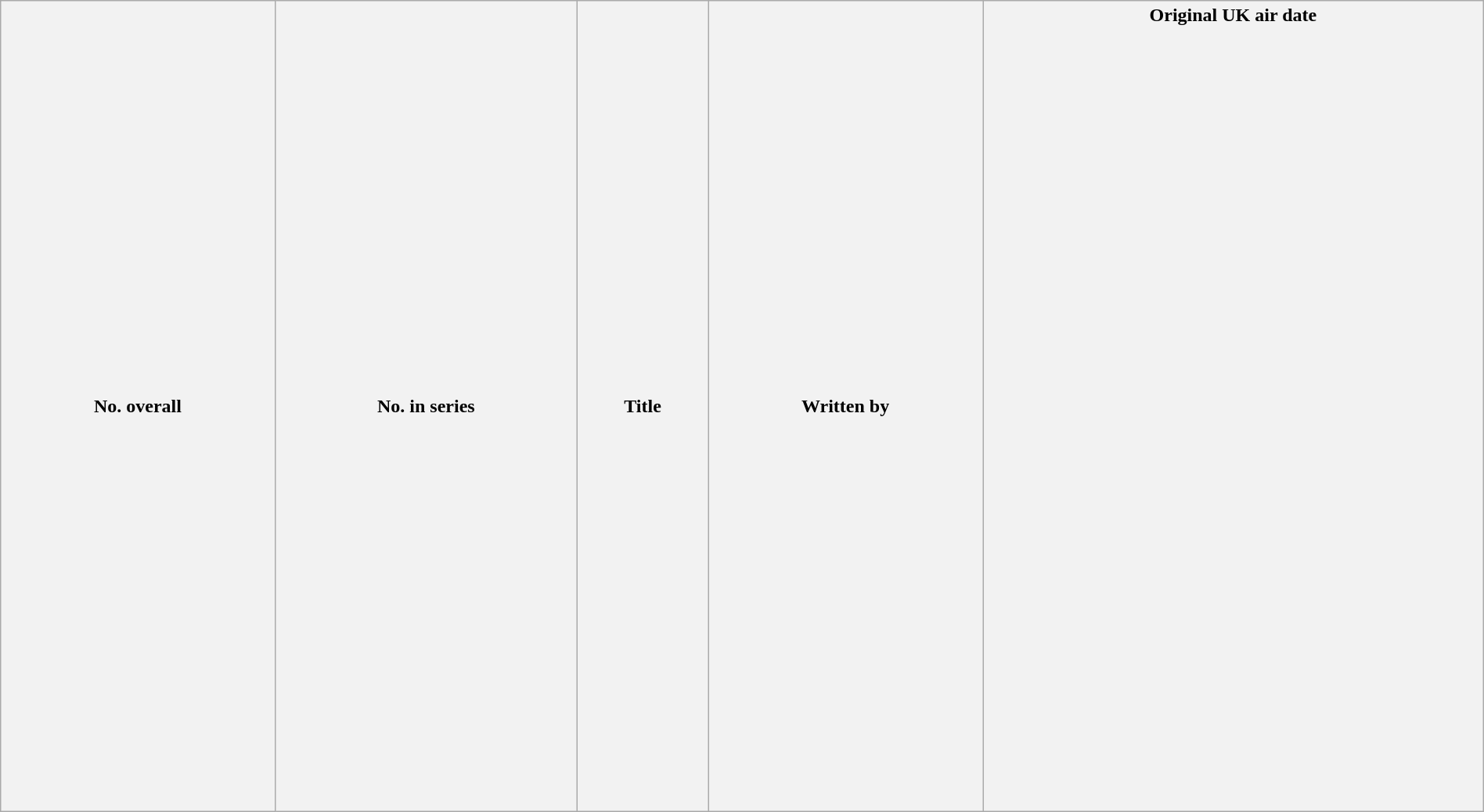<table class="wikitable plainrowheaders" style="width:100%;">
<tr>
<th>No. overall</th>
<th>No. in series</th>
<th>Title</th>
<th>Written by</th>
<th>Original UK air date<br>
<br><br><br><br><br><br><br><br><br><br><br><br><br><br><br><br><br><br><br><br><br><br><br><br><br><br><br><br><br><br><br><br><br><br><br><br>
<br></th>
</tr>
</table>
